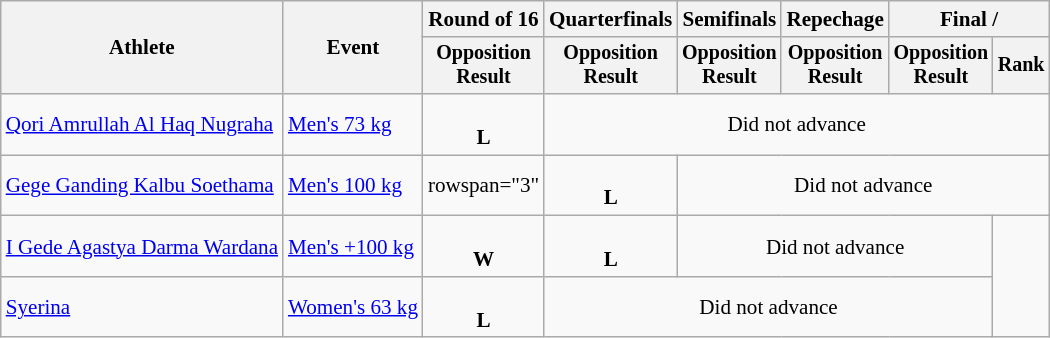<table class=wikitable style=font-size:88%;text-align:center>
<tr>
<th rowspan=2>Athlete</th>
<th rowspan=2>Event</th>
<th>Round of 16</th>
<th>Quarterfinals</th>
<th>Semifinals</th>
<th>Repechage</th>
<th colspan=2>Final / </th>
</tr>
<tr style=font-size:95%>
<th>Opposition<br>Result</th>
<th>Opposition<br>Result</th>
<th>Opposition<br>Result</th>
<th>Opposition<br>Result</th>
<th>Opposition<br>Result</th>
<th>Rank</th>
</tr>
<tr>
<td align=left><a href='#'>Qori Amrullah Al Haq Nugraha</a></td>
<td align=left><a href='#'>Men's 73 kg</a></td>
<td><br><strong>L</strong></td>
<td colspan="5">Did not advance</td>
</tr>
<tr>
<td align=left><a href='#'>Gege Ganding Kalbu Soethama</a></td>
<td align=left><a href='#'>Men's 100 kg</a></td>
<td>rowspan="3" </td>
<td><br><strong>L</strong></td>
<td colspan="4">Did not advance</td>
</tr>
<tr>
<td align=left><a href='#'>I Gede Agastya Darma Wardana</a></td>
<td align=left><a href='#'>Men's +100 kg</a></td>
<td><br><strong>W</strong></td>
<td><br><strong>L</strong></td>
<td colspan="3">Did not advance</td>
</tr>
<tr>
<td align=left><a href='#'>Syerina</a></td>
<td align=left><a href='#'>Women's 63 kg</a></td>
<td><br><strong>L</strong></td>
<td colspan="4">Did not advance</td>
</tr>
</table>
